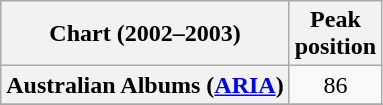<table class="wikitable sortable plainrowheaders">
<tr>
<th>Chart (2002–2003)</th>
<th>Peak<br>position</th>
</tr>
<tr>
<th scope="row">Australian Albums (<a href='#'>ARIA</a>)</th>
<td align="center">86</td>
</tr>
<tr>
</tr>
</table>
